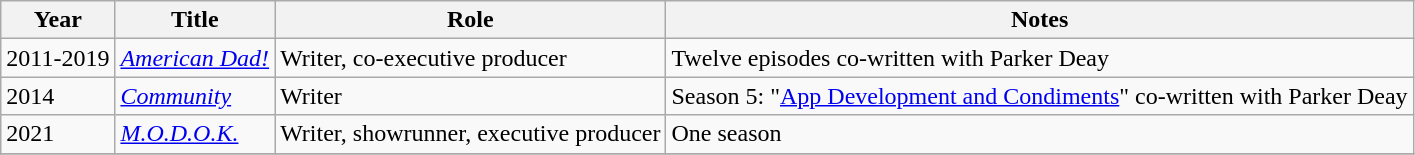<table class="wikitable sortable plainrowheaders" style="white-space:nowrap">
<tr>
<th>Year</th>
<th>Title</th>
<th>Role</th>
<th>Notes</th>
</tr>
<tr>
<td>2011-2019</td>
<td><em><a href='#'>American Dad!</a></em></td>
<td>Writer, co-executive producer</td>
<td>Twelve episodes co-written with Parker Deay</td>
</tr>
<tr>
<td>2014</td>
<td><em><a href='#'>Community</a></em></td>
<td>Writer</td>
<td>Season 5: "<a href='#'>App Development and Condiments</a>" co-written with Parker Deay</td>
</tr>
<tr>
<td>2021</td>
<td><em><a href='#'>M.O.D.O.K.</a></em></td>
<td>Writer, showrunner, executive producer</td>
<td>One season</td>
</tr>
<tr>
</tr>
</table>
